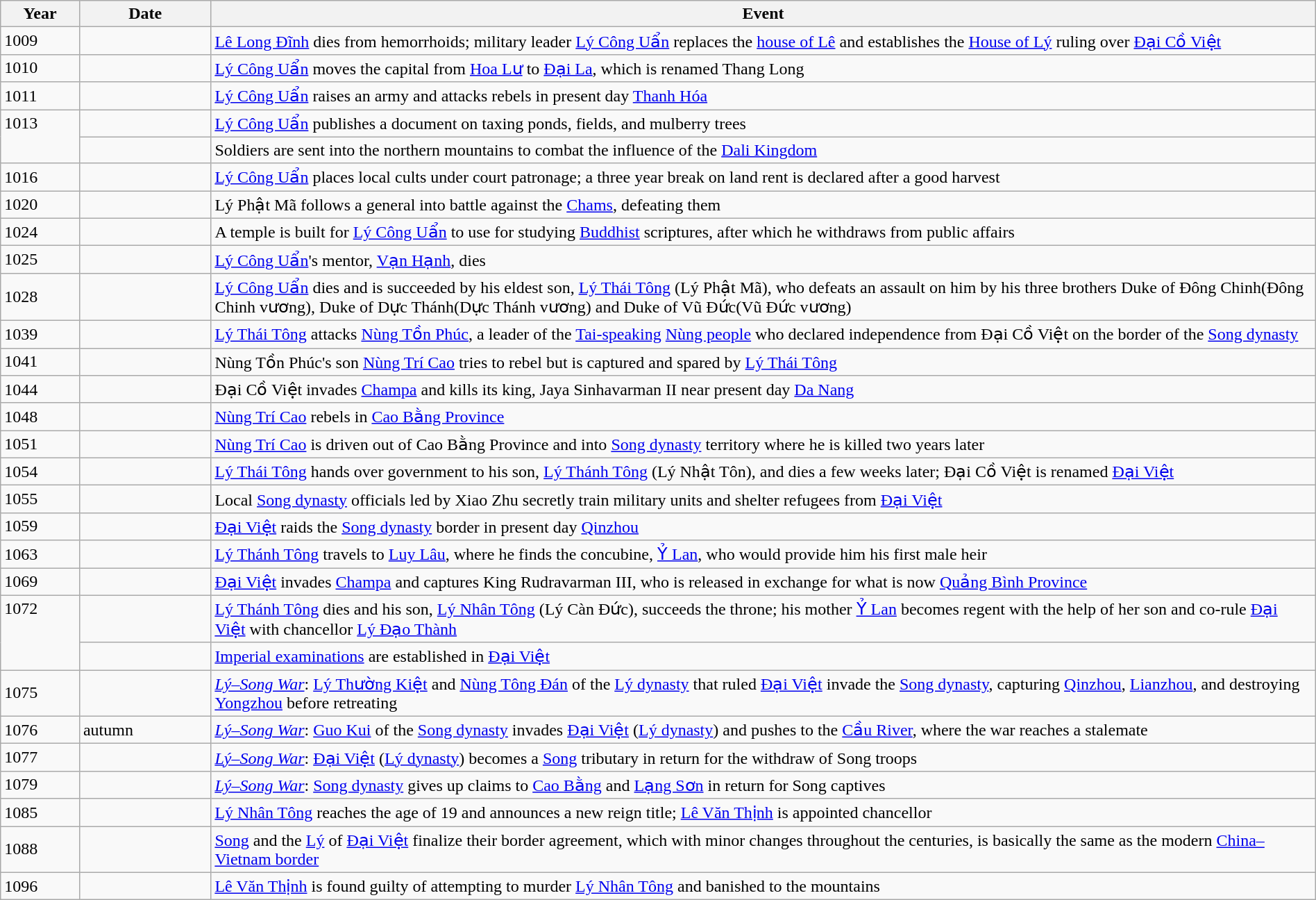<table class="wikitable" width="100%">
<tr>
<th style="width:6%">Year</th>
<th style="width:10%">Date</th>
<th>Event</th>
</tr>
<tr>
<td>1009</td>
<td></td>
<td><a href='#'>Lê Long Đĩnh</a> dies from hemorrhoids; military leader <a href='#'>Lý Công Uẩn</a> replaces the <a href='#'>house of Lê</a> and establishes the <a href='#'>House of Lý</a> ruling over <a href='#'>Đại Cồ Việt</a></td>
</tr>
<tr>
<td>1010</td>
<td></td>
<td><a href='#'>Lý Công Uẩn</a> moves the capital from <a href='#'>Hoa Lư</a> to <a href='#'>Đại La</a>, which is renamed Thang Long</td>
</tr>
<tr>
<td>1011</td>
<td></td>
<td><a href='#'>Lý Công Uẩn</a> raises an army and attacks rebels in present day <a href='#'>Thanh Hóa</a></td>
</tr>
<tr>
<td rowspan="2" valign="top">1013</td>
<td></td>
<td><a href='#'>Lý Công Uẩn</a> publishes a document on taxing ponds, fields, and mulberry trees</td>
</tr>
<tr>
<td></td>
<td>Soldiers are sent into the northern mountains to combat the influence of the <a href='#'>Dali Kingdom</a></td>
</tr>
<tr>
<td>1016</td>
<td></td>
<td><a href='#'>Lý Công Uẩn</a> places local cults under court patronage; a three year break on land rent is declared after a good harvest</td>
</tr>
<tr>
<td>1020</td>
<td></td>
<td>Lý Phật Mã follows a general into battle against the <a href='#'>Chams</a>, defeating them</td>
</tr>
<tr>
<td>1024</td>
<td></td>
<td>A temple is built for <a href='#'>Lý Công Uẩn</a> to use for studying <a href='#'>Buddhist</a> scriptures, after which he withdraws from public affairs</td>
</tr>
<tr>
<td>1025</td>
<td></td>
<td><a href='#'>Lý Công Uẩn</a>'s mentor, <a href='#'>Vạn Hạnh</a>, dies</td>
</tr>
<tr>
<td>1028</td>
<td></td>
<td><a href='#'>Lý Công Uẩn</a> dies and is succeeded by his eldest son, <a href='#'>Lý Thái Tông</a> (Lý Phật Mã), who defeats an assault on him by his three brothers Duke of Đông Chinh(Đông Chinh vương), Duke of Dực Thánh(Dực Thánh vương) and Duke of Vũ Đức(Vũ Đức vương)</td>
</tr>
<tr>
<td>1039</td>
<td></td>
<td><a href='#'>Lý Thái Tông</a> attacks <a href='#'>Nùng Tồn Phúc</a>, a leader of the <a href='#'>Tai-speaking</a> <a href='#'>Nùng people</a> who declared independence from Đại Cồ Việt on the border of the <a href='#'>Song dynasty</a></td>
</tr>
<tr>
<td>1041</td>
<td></td>
<td>Nùng Tồn Phúc's son <a href='#'>Nùng Trí Cao</a> tries to rebel but is captured and spared by <a href='#'>Lý Thái Tông</a></td>
</tr>
<tr>
<td>1044</td>
<td></td>
<td>Đại Cồ Việt invades <a href='#'>Champa</a> and kills its king, Jaya Sinhavarman II near present day <a href='#'>Da Nang</a></td>
</tr>
<tr>
<td>1048</td>
<td></td>
<td><a href='#'>Nùng Trí Cao</a> rebels in <a href='#'>Cao Bằng Province</a></td>
</tr>
<tr>
<td>1051</td>
<td></td>
<td><a href='#'>Nùng Trí Cao</a> is driven out of Cao Bằng Province and into <a href='#'>Song dynasty</a> territory where he is killed two years later</td>
</tr>
<tr>
<td>1054</td>
<td></td>
<td><a href='#'>Lý Thái Tông</a> hands over government to his son, <a href='#'>Lý Thánh Tông</a> (Lý Nhật Tôn), and dies a few weeks later; Đại Cồ Việt is renamed <a href='#'>Đại Việt</a></td>
</tr>
<tr>
<td>1055</td>
<td></td>
<td>Local <a href='#'>Song dynasty</a> officials led by Xiao Zhu secretly train military units and shelter refugees from <a href='#'>Đại Việt</a></td>
</tr>
<tr>
<td>1059</td>
<td></td>
<td><a href='#'>Đại Việt</a> raids the <a href='#'>Song dynasty</a> border in present day <a href='#'>Qinzhou</a></td>
</tr>
<tr>
<td>1063</td>
<td></td>
<td><a href='#'>Lý Thánh Tông</a> travels to <a href='#'>Luy Lâu</a>, where he finds the concubine, <a href='#'>Ỷ Lan</a>, who would provide him his first male heir</td>
</tr>
<tr>
<td>1069</td>
<td></td>
<td><a href='#'>Đại Việt</a> invades <a href='#'>Champa</a> and captures King Rudravarman III, who is released in exchange for what is now <a href='#'>Quảng Bình Province</a></td>
</tr>
<tr>
<td rowspan="2" valign="top">1072</td>
<td></td>
<td><a href='#'>Lý Thánh Tông</a> dies and his son, <a href='#'>Lý Nhân Tông</a> (Lý Càn Đức), succeeds the throne; his mother <a href='#'>Ỷ Lan</a> becomes regent with the help of her son and co-rule <a href='#'>Đại Việt</a> with chancellor <a href='#'>Lý Đạo Thành</a> </td>
</tr>
<tr>
<td></td>
<td><a href='#'>Imperial examinations</a> are established in <a href='#'>Đại Việt</a></td>
</tr>
<tr>
<td>1075</td>
<td></td>
<td><em><a href='#'>Lý–Song War</a></em>: <a href='#'>Lý Thường Kiệt</a> and <a href='#'>Nùng Tông Đán</a> of the <a href='#'>Lý dynasty</a> that ruled <a href='#'>Đại Việt</a> invade the <a href='#'>Song dynasty</a>, capturing <a href='#'>Qinzhou</a>, <a href='#'>Lianzhou</a>, and destroying <a href='#'>Yongzhou</a> before retreating</td>
</tr>
<tr>
<td>1076</td>
<td>autumn</td>
<td><em><a href='#'>Lý–Song War</a></em>: <a href='#'>Guo Kui</a> of the <a href='#'>Song dynasty</a> invades <a href='#'>Đại Việt</a> (<a href='#'>Lý dynasty</a>) and pushes to the <a href='#'>Cầu River</a>, where the war reaches a stalemate</td>
</tr>
<tr>
<td>1077</td>
<td></td>
<td><em><a href='#'>Lý–Song War</a></em>: <a href='#'>Đại Việt</a> (<a href='#'>Lý dynasty</a>) becomes a <a href='#'>Song</a> tributary in return for the withdraw of Song troops</td>
</tr>
<tr>
<td>1079</td>
<td></td>
<td><em><a href='#'>Lý–Song War</a></em>: <a href='#'>Song dynasty</a> gives up claims to <a href='#'>Cao Bằng</a> and <a href='#'>Lạng Sơn</a> in return for Song captives</td>
</tr>
<tr>
<td>1085</td>
<td></td>
<td><a href='#'>Lý Nhân Tông</a> reaches the age of 19 and announces a new reign title; <a href='#'>Lê Văn Thịnh</a> is appointed chancellor</td>
</tr>
<tr>
<td>1088</td>
<td></td>
<td><a href='#'>Song</a> and the <a href='#'>Lý</a> of <a href='#'>Đại Việt</a> finalize their border agreement, which with minor changes throughout the centuries, is basically the same as the modern <a href='#'>China–Vietnam border</a></td>
</tr>
<tr>
<td>1096</td>
<td></td>
<td><a href='#'>Lê Văn Thịnh</a> is found guilty of attempting to murder <a href='#'>Lý Nhân Tông</a> and banished to the mountains</td>
</tr>
</table>
